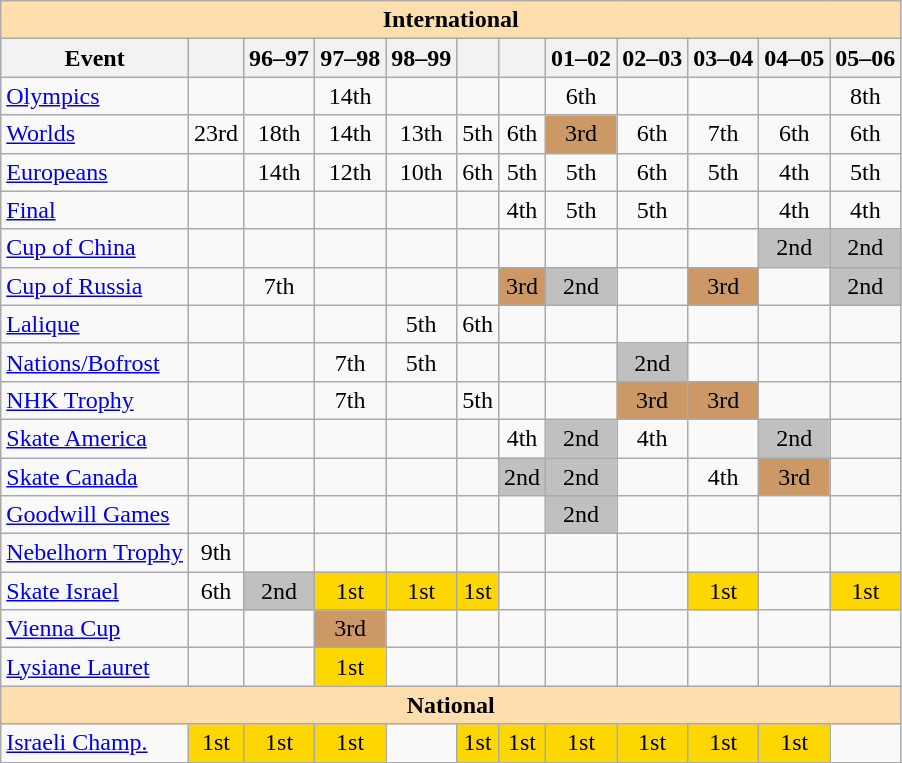<table class="wikitable" style="text-align:center">
<tr>
<th style="background-color: #ffdead; " colspan=12 align=center>International</th>
</tr>
<tr>
<th>Event</th>
<th></th>
<th>96–97</th>
<th>97–98</th>
<th>98–99</th>
<th></th>
<th></th>
<th>01–02</th>
<th>02–03</th>
<th>03–04</th>
<th>04–05</th>
<th>05–06</th>
</tr>
<tr>
<td align=left><a href='#'>Olympics</a></td>
<td></td>
<td></td>
<td>14th</td>
<td></td>
<td></td>
<td></td>
<td>6th</td>
<td></td>
<td></td>
<td></td>
<td>8th</td>
</tr>
<tr>
<td align=left><a href='#'>Worlds</a></td>
<td>23rd</td>
<td>18th</td>
<td>14th</td>
<td>13th</td>
<td>5th</td>
<td>6th</td>
<td bgcolor=cc9966>3rd</td>
<td>6th</td>
<td>7th</td>
<td>6th</td>
<td>6th</td>
</tr>
<tr>
<td align=left><a href='#'>Europeans</a></td>
<td></td>
<td>14th</td>
<td>12th</td>
<td>10th</td>
<td>6th</td>
<td>5th</td>
<td>5th</td>
<td>6th</td>
<td>5th</td>
<td>4th</td>
<td>5th</td>
</tr>
<tr>
<td align=left> <a href='#'>Final</a></td>
<td></td>
<td></td>
<td></td>
<td></td>
<td></td>
<td>4th</td>
<td>5th</td>
<td>5th</td>
<td></td>
<td>4th</td>
<td>4th</td>
</tr>
<tr>
<td align=left> <a href='#'>Cup of China</a></td>
<td></td>
<td></td>
<td></td>
<td></td>
<td></td>
<td></td>
<td></td>
<td></td>
<td></td>
<td bgcolor=silver>2nd</td>
<td bgcolor=silver>2nd</td>
</tr>
<tr>
<td align=left> <a href='#'>Cup of Russia</a></td>
<td></td>
<td>7th</td>
<td></td>
<td></td>
<td></td>
<td bgcolor=cc9966>3rd</td>
<td bgcolor=silver>2nd</td>
<td></td>
<td bgcolor=cc9966>3rd</td>
<td></td>
<td bgcolor=silver>2nd</td>
</tr>
<tr>
<td align=left> <a href='#'>Lalique</a></td>
<td></td>
<td></td>
<td></td>
<td>5th</td>
<td>6th</td>
<td></td>
<td></td>
<td></td>
<td></td>
<td></td>
<td></td>
</tr>
<tr>
<td align=left> <a href='#'>Nations/Bofrost</a></td>
<td></td>
<td></td>
<td>7th</td>
<td>5th</td>
<td></td>
<td></td>
<td></td>
<td bgcolor=silver>2nd</td>
<td></td>
<td></td>
<td></td>
</tr>
<tr>
<td align=left> <a href='#'>NHK Trophy</a></td>
<td></td>
<td></td>
<td>7th</td>
<td></td>
<td>5th</td>
<td></td>
<td></td>
<td bgcolor=cc9966>3rd</td>
<td bgcolor=cc9966>3rd</td>
<td></td>
<td></td>
</tr>
<tr>
<td align=left> <a href='#'>Skate America</a></td>
<td></td>
<td></td>
<td></td>
<td></td>
<td></td>
<td>4th</td>
<td bgcolor=silver>2nd</td>
<td>4th</td>
<td></td>
<td bgcolor=silver>2nd</td>
<td></td>
</tr>
<tr>
<td align=left> <a href='#'>Skate Canada</a></td>
<td></td>
<td></td>
<td></td>
<td></td>
<td></td>
<td bgcolor=silver>2nd</td>
<td bgcolor=silver>2nd</td>
<td></td>
<td>4th</td>
<td bgcolor=cc9966>3rd</td>
<td></td>
</tr>
<tr>
<td align=left><a href='#'>Goodwill Games</a></td>
<td></td>
<td></td>
<td></td>
<td></td>
<td></td>
<td></td>
<td bgcolor=silver>2nd</td>
<td></td>
<td></td>
<td></td>
<td></td>
</tr>
<tr>
<td align=left><a href='#'>Nebelhorn Trophy</a></td>
<td>9th</td>
<td></td>
<td></td>
<td></td>
<td></td>
<td></td>
<td></td>
<td></td>
<td></td>
<td></td>
<td></td>
</tr>
<tr>
<td align=left><a href='#'>Skate Israel</a></td>
<td>6th</td>
<td bgcolor=silver>2nd</td>
<td bgcolor=gold>1st</td>
<td bgcolor=gold>1st</td>
<td bgcolor=gold>1st</td>
<td></td>
<td></td>
<td></td>
<td bgcolor=gold>1st</td>
<td></td>
<td bgcolor=gold>1st</td>
</tr>
<tr>
<td align=left><a href='#'>Vienna Cup</a></td>
<td></td>
<td></td>
<td bgcolor=cc9966>3rd</td>
<td></td>
<td></td>
<td></td>
<td></td>
<td></td>
<td></td>
<td></td>
<td></td>
</tr>
<tr>
<td align=left><a href='#'>Lysiane Lauret</a></td>
<td></td>
<td></td>
<td bgcolor=gold>1st</td>
<td></td>
<td></td>
<td></td>
<td></td>
<td></td>
<td></td>
<td></td>
<td></td>
</tr>
<tr>
<th style="background-color: #ffdead; " colspan=12 align=center>National</th>
</tr>
<tr>
<td align=left><a href='#'>Israeli Champ.</a></td>
<td bgcolor=gold>1st</td>
<td bgcolor=gold>1st</td>
<td bgcolor=gold>1st</td>
<td></td>
<td bgcolor=gold>1st</td>
<td bgcolor=gold>1st</td>
<td bgcolor=gold>1st</td>
<td bgcolor=gold>1st</td>
<td bgcolor=gold>1st</td>
<td bgcolor=gold>1st</td>
<td></td>
</tr>
</table>
